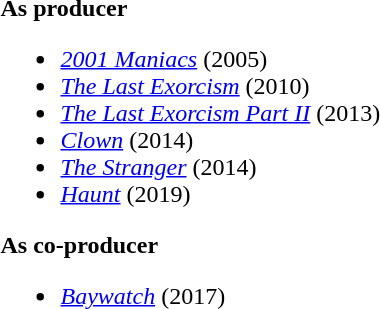<table style="width:100%;">
<tr style="vertical-align:top;">
<td width="40%"><br><strong>As producer</strong><ul><li><em><a href='#'>2001 Maniacs</a></em> (2005)</li><li><em><a href='#'>The Last Exorcism</a></em> (2010)</li><li><em><a href='#'>The Last Exorcism Part II</a></em> (2013)</li><li><em><a href='#'>Clown</a></em> (2014)</li><li><em><a href='#'>The Stranger</a></em> (2014)</li><li><em><a href='#'>Haunt</a></em> (2019)</li></ul><strong>As co-producer</strong><ul><li><em><a href='#'>Baywatch</a></em> (2017)</li></ul></td>
<td width="50%"></td>
</tr>
</table>
